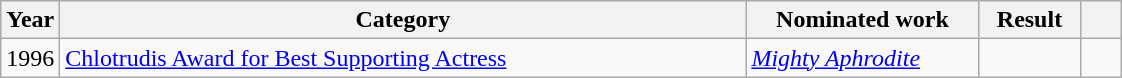<table class="wikitable">
<tr>
<th>Year</th>
<th width="450">Category</th>
<th width="148">Nominated work</th>
<th width="60">Result</th>
<th width="20" class="unsortable"></th>
</tr>
<tr>
<td>1996</td>
<td><a href='#'>Chlotrudis Award for Best Supporting Actress</a></td>
<td><em><a href='#'>Mighty Aphrodite</a></em></td>
<td></td>
<td></td>
</tr>
</table>
